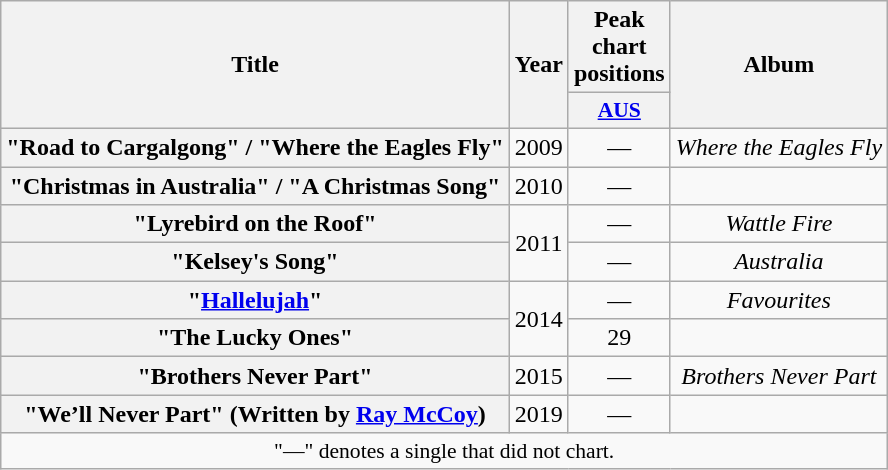<table class="wikitable plainrowheaders" style="text-align:center;" border="1">
<tr>
<th scope="col" rowspan="2">Title</th>
<th scope="col" rowspan="2">Year</th>
<th scope="col" colspan="1">Peak chart positions</th>
<th scope="col" rowspan="2">Album</th>
</tr>
<tr>
<th scope="col" style="width:3em;font-size:90%;"><a href='#'>AUS</a><br></th>
</tr>
<tr>
<th scope="row">"Road to Cargalgong" / "Where the Eagles Fly"</th>
<td>2009</td>
<td>—</td>
<td><em>Where the Eagles Fly</em></td>
</tr>
<tr>
<th scope="row">"Christmas in Australia" / "A Christmas Song"</th>
<td>2010</td>
<td>—</td>
<td></td>
</tr>
<tr>
<th scope="row">"Lyrebird on the Roof"</th>
<td rowspan="2">2011</td>
<td>—</td>
<td><em>Wattle Fire</em></td>
</tr>
<tr>
<th scope="row">"Kelsey's Song"</th>
<td>—</td>
<td><em>Australia</em></td>
</tr>
<tr>
<th scope="row">"<a href='#'>Hallelujah</a>"</th>
<td rowspan="2">2014</td>
<td>—</td>
<td><em>Favourites</em></td>
</tr>
<tr>
<th scope="row">"The Lucky Ones"</th>
<td>29</td>
<td></td>
</tr>
<tr>
<th scope="row">"Brothers Never Part"</th>
<td>2015</td>
<td>—</td>
<td><em>Brothers Never Part</em></td>
</tr>
<tr>
<th scope="row">"We’ll Never Part" (Written by <a href='#'>Ray McCoy</a>)</th>
<td>2019</td>
<td>—</td>
<td></td>
</tr>
<tr>
<td colspan="4" style="font-size:90%">"—" denotes a single that did not chart.</td>
</tr>
</table>
